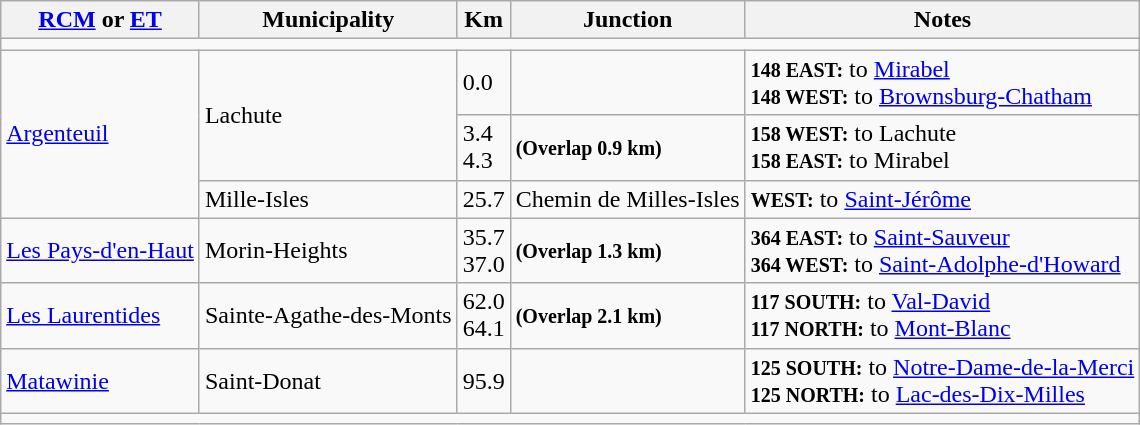<table class=wikitable>
<tr>
<th><a href='#'>RCM</a> or <a href='#'>ET</a></th>
<th>Municipality</th>
<th>Km</th>
<th>Junction</th>
<th>Notes</th>
</tr>
<tr>
<td colspan="5"></td>
</tr>
<tr>
<td rowspan="3"><a href='#'>Argenteuil</a></td>
<td rowspan="2">Lachute</td>
<td>0.0</td>
<td></td>
<td><small><strong>148 EAST:</strong></small> to <a href='#'>Mirabel</a> <br> <small><strong>148 WEST:</strong></small> to <a href='#'>Brownsburg-Chatham</a></td>
</tr>
<tr>
<td>3.4 <br> 4.3</td>
<td> <small><strong>(Overlap 0.9 km)</strong></small></td>
<td><small><strong>158 WEST:</strong></small> to Lachute <br> <small><strong>158 EAST:</strong></small> to Mirabel</td>
</tr>
<tr>
<td>Mille-Isles</td>
<td>25.7</td>
<td>Chemin de Milles-Isles</td>
<td><small><strong>WEST:</strong></small> to <a href='#'>Saint-Jérôme</a></td>
</tr>
<tr>
<td><a href='#'>Les Pays-d'en-Haut</a></td>
<td>Morin-Heights</td>
<td>35.7 <br> 37.0</td>
<td> <small><strong>(Overlap 1.3 km)</strong></small></td>
<td><small><strong>364 EAST:</strong></small> to <a href='#'>Saint-Sauveur</a> <br> <small><strong>364 WEST:</strong></small> to <a href='#'>Saint-Adolphe-d'Howard</a></td>
</tr>
<tr>
<td><a href='#'>Les Laurentides</a></td>
<td>Sainte-Agathe-des-Monts</td>
<td>62.0 <br> 64.1</td>
<td> <small><strong>(Overlap 2.1 km)</strong></small></td>
<td><small><strong>117 SOUTH:</strong></small> to <a href='#'>Val-David</a> <br> <small><strong>117 NORTH:</strong></small> to <a href='#'>Mont-Blanc</a></td>
</tr>
<tr>
<td><a href='#'>Matawinie</a></td>
<td>Saint-Donat</td>
<td>95.9</td>
<td></td>
<td><small><strong>125 SOUTH:</strong></small> to <a href='#'>Notre-Dame-de-la-Merci</a> <br> <small><strong>125 NORTH:</strong></small> to <a href='#'>Lac-des-Dix-Milles</a></td>
</tr>
<tr>
<td colspan="5"></td>
</tr>
</table>
